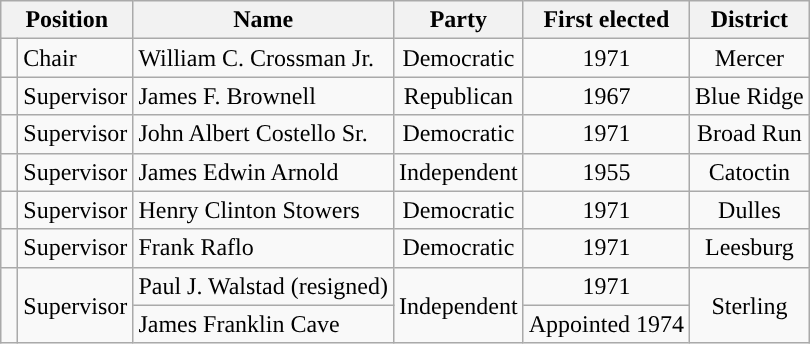<table class="wikitable">
<tr>
<th colspan="2">Position</th>
<th>Name</th>
<th>Party</th>
<th>First elected</th>
<th>District</th>
</tr>
<tr>
<td style="background-color:"> </td>
<td>Chair</td>
<td>William C. Crossman Jr.</td>
<td style="text-align:center;">Democratic</td>
<td style="text-align:center;">1971</td>
<td style="text-align:center;">Mercer</td>
</tr>
<tr>
<td style="background-color:"> </td>
<td>Supervisor</td>
<td>James F. Brownell</td>
<td style="text-align:center;">Republican</td>
<td style="text-align:center;">1967</td>
<td style="text-align:center;">Blue Ridge</td>
</tr>
<tr>
<td style="background-color:"> </td>
<td>Supervisor</td>
<td>John Albert Costello Sr.</td>
<td style="text-align:center;">Democratic</td>
<td style="text-align:center;">1971</td>
<td style="text-align:center;">Broad Run</td>
</tr>
<tr>
<td style="background-color:"> </td>
<td>Supervisor</td>
<td>James Edwin Arnold</td>
<td style="text-align:center;">Independent</td>
<td style="text-align:center;">1955</td>
<td style="text-align:center;">Catoctin</td>
</tr>
<tr>
<td style="background-color:"> </td>
<td>Supervisor</td>
<td>Henry Clinton Stowers</td>
<td style="text-align:center;">Democratic</td>
<td style="text-align:center;">1971</td>
<td style="text-align:center;">Dulles</td>
</tr>
<tr>
<td style="background-color:"> </td>
<td>Supervisor</td>
<td>Frank Raflo</td>
<td style="text-align:center;">Democratic</td>
<td style="text-align:center;">1971</td>
<td style="text-align:center;">Leesburg</td>
</tr>
<tr>
<td rowspan="2" style="background-color:"> </td>
<td rowspan="2">Supervisor</td>
<td>Paul J. Walstad (resigned)</td>
<td rowspan="2" style="text-align:center;">Independent</td>
<td style="text-align:center;">1971</td>
<td rowspan="2" style="text-align:center;">Sterling</td>
</tr>
<tr>
<td>James Franklin Cave</td>
<td style="text-align:center;">Appointed 1974</td>
</tr>
</table>
